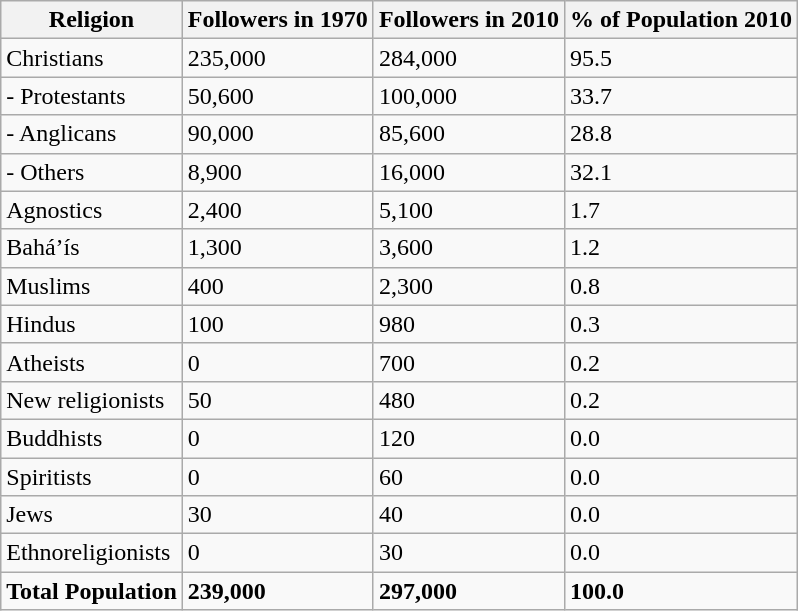<table class="wikitable">
<tr>
<th>Religion</th>
<th>Followers in 1970</th>
<th>Followers in 2010</th>
<th>% of Population 2010</th>
</tr>
<tr>
<td>Christians</td>
<td>235,000</td>
<td>284,000</td>
<td>95.5</td>
</tr>
<tr>
<td>- Protestants</td>
<td>50,600</td>
<td>100,000</td>
<td>33.7</td>
</tr>
<tr>
<td>- Anglicans</td>
<td>90,000</td>
<td>85,600</td>
<td>28.8</td>
</tr>
<tr>
<td>- Others</td>
<td>8,900</td>
<td>16,000</td>
<td>32.1</td>
</tr>
<tr>
<td>Agnostics</td>
<td>2,400</td>
<td>5,100</td>
<td>1.7</td>
</tr>
<tr>
<td>Bahá’ís</td>
<td>1,300</td>
<td>3,600</td>
<td>1.2</td>
</tr>
<tr>
<td>Muslims</td>
<td>400</td>
<td>2,300</td>
<td>0.8</td>
</tr>
<tr>
<td>Hindus</td>
<td>100</td>
<td>980</td>
<td>0.3</td>
</tr>
<tr>
<td>Atheists</td>
<td>0</td>
<td>700</td>
<td>0.2</td>
</tr>
<tr>
<td>New religionists</td>
<td>50</td>
<td>480</td>
<td>0.2</td>
</tr>
<tr>
<td>Buddhists</td>
<td>0</td>
<td>120</td>
<td>0.0</td>
</tr>
<tr>
<td>Spiritists</td>
<td>0</td>
<td>60</td>
<td>0.0</td>
</tr>
<tr>
<td>Jews</td>
<td>30</td>
<td>40</td>
<td>0.0</td>
</tr>
<tr>
<td>Ethnoreligionists</td>
<td>0</td>
<td>30</td>
<td>0.0</td>
</tr>
<tr>
<td><strong>Total Population</strong></td>
<td><strong>239,000</strong></td>
<td><strong>297,000</strong></td>
<td><strong>100.0</strong></td>
</tr>
</table>
